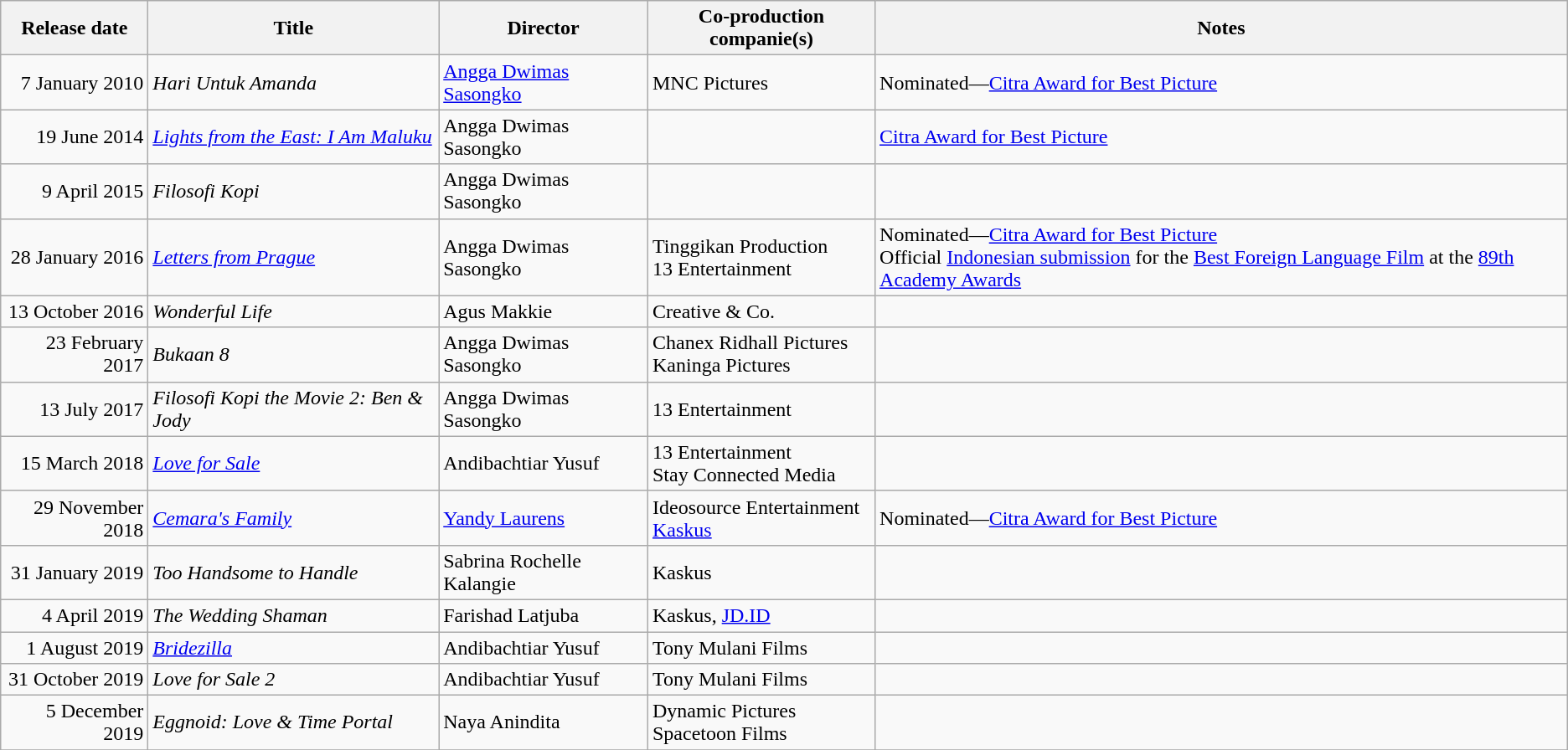<table class="wikitable sortable">
<tr>
<th scope="col" style="width:110px;">Release date</th>
<th>Title</th>
<th>Director</th>
<th>Co-production companie(s)</th>
<th>Notes</th>
</tr>
<tr>
<td align="right">7 January 2010</td>
<td><em>Hari Untuk Amanda</em></td>
<td><a href='#'>Angga Dwimas Sasongko</a></td>
<td>MNC Pictures</td>
<td>Nominated—<a href='#'>Citra Award for Best Picture</a></td>
</tr>
<tr>
<td align="right">19 June 2014</td>
<td><em><a href='#'>Lights from the East: I Am Maluku</a></em></td>
<td>Angga Dwimas Sasongko</td>
<td></td>
<td><a href='#'>Citra Award for Best Picture</a></td>
</tr>
<tr>
<td align="right">9 April 2015</td>
<td><em>Filosofi Kopi</em></td>
<td>Angga Dwimas Sasongko</td>
<td></td>
<td></td>
</tr>
<tr>
<td align="right">28 January 2016</td>
<td><em><a href='#'>Letters from Prague</a></em></td>
<td>Angga Dwimas Sasongko</td>
<td>Tinggikan Production<br>13 Entertainment</td>
<td>Nominated—<a href='#'>Citra Award for Best Picture</a><br>Official <a href='#'>Indonesian submission</a> for the <a href='#'>Best Foreign Language Film</a> at the <a href='#'>89th Academy Awards</a></td>
</tr>
<tr>
<td align="right">13 October 2016</td>
<td><em>Wonderful Life</em></td>
<td>Agus Makkie</td>
<td>Creative & Co.</td>
<td></td>
</tr>
<tr>
<td align="right">23 February 2017</td>
<td><em>Bukaan 8</em></td>
<td>Angga Dwimas Sasongko</td>
<td>Chanex Ridhall Pictures<br>Kaninga Pictures</td>
<td></td>
</tr>
<tr>
<td align="right">13 July 2017</td>
<td><em>Filosofi Kopi the Movie 2: Ben & Jody</em></td>
<td>Angga Dwimas Sasongko</td>
<td>13 Entertainment</td>
<td></td>
</tr>
<tr>
<td align="right">15 March 2018</td>
<td><em><a href='#'>Love for Sale</a></em></td>
<td>Andibachtiar Yusuf</td>
<td>13 Entertainment<br>Stay Connected Media</td>
<td></td>
</tr>
<tr>
<td align="right">29 November 2018</td>
<td><em><a href='#'>Cemara's Family</a></em></td>
<td><a href='#'>Yandy Laurens</a></td>
<td>Ideosource Entertainment<br><a href='#'>Kaskus</a></td>
<td>Nominated—<a href='#'>Citra Award for Best Picture</a></td>
</tr>
<tr>
<td align="right">31 January 2019</td>
<td><em>Too Handsome to Handle</em></td>
<td>Sabrina Rochelle Kalangie</td>
<td>Kaskus</td>
<td></td>
</tr>
<tr>
<td align="right">4 April 2019</td>
<td><em>The Wedding Shaman</em></td>
<td>Farishad Latjuba</td>
<td>Kaskus, <a href='#'>JD.ID</a></td>
<td></td>
</tr>
<tr>
<td align="right">1 August 2019</td>
<td><em><a href='#'>Bridezilla</a></em></td>
<td>Andibachtiar Yusuf</td>
<td>Tony Mulani Films</td>
<td></td>
</tr>
<tr>
<td align="right">31 October 2019</td>
<td><em>Love for Sale 2</em></td>
<td>Andibachtiar Yusuf</td>
<td>Tony Mulani Films</td>
<td></td>
</tr>
<tr>
<td align="right">5 December 2019</td>
<td><em>Eggnoid: Love & Time Portal</em></td>
<td>Naya Anindita</td>
<td>Dynamic Pictures<br>Spacetoon Films</td>
<td></td>
</tr>
<tr>
</tr>
</table>
